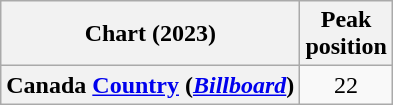<table class="wikitable sortable plainrowheaders" style="text-align:center">
<tr>
<th scope="col">Chart (2023)</th>
<th scope="col">Peak<br>position</th>
</tr>
<tr>
<th scope="row">Canada <a href='#'>Country</a> (<em><a href='#'>Billboard</a></em>)</th>
<td>22</td>
</tr>
</table>
